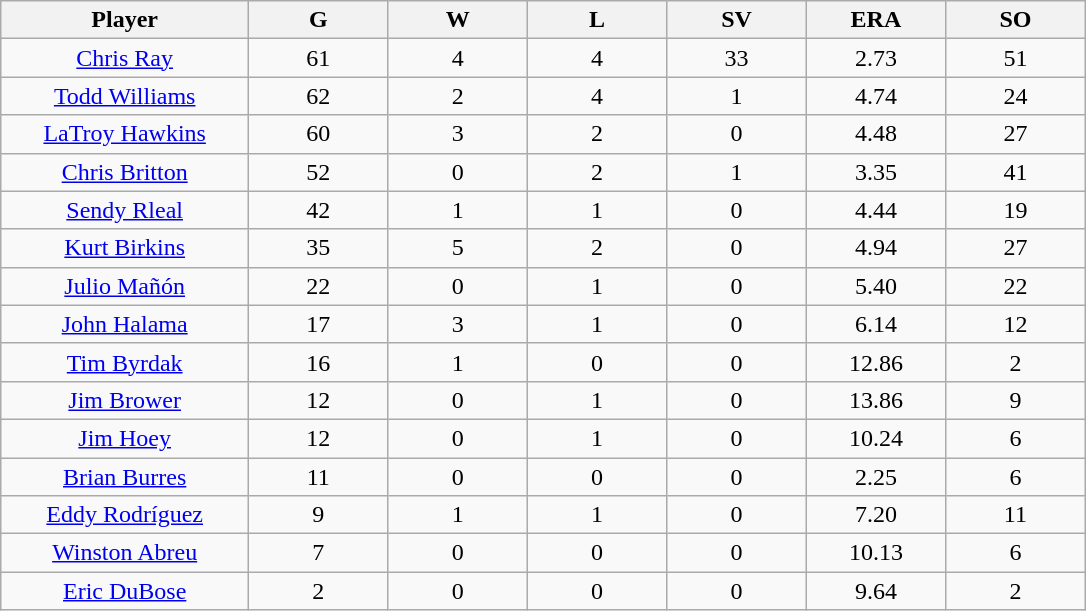<table class="wikitable sortable">
<tr>
<th bgcolor="#DDDDFF" width="16%">Player</th>
<th bgcolor="#DDDDFF" width="9%">G</th>
<th bgcolor="#DDDDFF" width="9%">W</th>
<th bgcolor="#DDDDFF" width="9%">L</th>
<th bgcolor="#DDDDFF" width="9%">SV</th>
<th bgcolor="#DDDDFF" width="9%">ERA</th>
<th bgcolor="#DDDDFF" width="9%">SO</th>
</tr>
<tr align=center>
<td><a href='#'>Chris Ray</a></td>
<td>61</td>
<td>4</td>
<td>4</td>
<td>33</td>
<td>2.73</td>
<td>51</td>
</tr>
<tr align=center>
<td><a href='#'>Todd Williams</a></td>
<td>62</td>
<td>2</td>
<td>4</td>
<td>1</td>
<td>4.74</td>
<td>24</td>
</tr>
<tr align=center>
<td><a href='#'>LaTroy Hawkins</a></td>
<td>60</td>
<td>3</td>
<td>2</td>
<td>0</td>
<td>4.48</td>
<td>27</td>
</tr>
<tr align=center>
<td><a href='#'>Chris Britton</a></td>
<td>52</td>
<td>0</td>
<td>2</td>
<td>1</td>
<td>3.35</td>
<td>41</td>
</tr>
<tr align=center>
<td><a href='#'>Sendy Rleal</a></td>
<td>42</td>
<td>1</td>
<td>1</td>
<td>0</td>
<td>4.44</td>
<td>19</td>
</tr>
<tr align=center>
<td><a href='#'>Kurt Birkins</a></td>
<td>35</td>
<td>5</td>
<td>2</td>
<td>0</td>
<td>4.94</td>
<td>27</td>
</tr>
<tr align=center>
<td><a href='#'>Julio Mañón</a></td>
<td>22</td>
<td>0</td>
<td>1</td>
<td>0</td>
<td>5.40</td>
<td>22</td>
</tr>
<tr align=center>
<td><a href='#'>John Halama</a></td>
<td>17</td>
<td>3</td>
<td>1</td>
<td>0</td>
<td>6.14</td>
<td>12</td>
</tr>
<tr align=center>
<td><a href='#'>Tim Byrdak</a></td>
<td>16</td>
<td>1</td>
<td>0</td>
<td>0</td>
<td>12.86</td>
<td>2</td>
</tr>
<tr align=center>
<td><a href='#'>Jim Brower</a></td>
<td>12</td>
<td>0</td>
<td>1</td>
<td>0</td>
<td>13.86</td>
<td>9</td>
</tr>
<tr align=center>
<td><a href='#'>Jim Hoey</a></td>
<td>12</td>
<td>0</td>
<td>1</td>
<td>0</td>
<td>10.24</td>
<td>6</td>
</tr>
<tr align=center>
<td><a href='#'>Brian Burres</a></td>
<td>11</td>
<td>0</td>
<td>0</td>
<td>0</td>
<td>2.25</td>
<td>6</td>
</tr>
<tr align=center>
<td><a href='#'>Eddy Rodríguez</a></td>
<td>9</td>
<td>1</td>
<td>1</td>
<td>0</td>
<td>7.20</td>
<td>11</td>
</tr>
<tr align=center>
<td><a href='#'>Winston Abreu</a></td>
<td>7</td>
<td>0</td>
<td>0</td>
<td>0</td>
<td>10.13</td>
<td>6</td>
</tr>
<tr align=center>
<td><a href='#'>Eric DuBose</a></td>
<td>2</td>
<td>0</td>
<td>0</td>
<td>0</td>
<td>9.64</td>
<td>2</td>
</tr>
</table>
